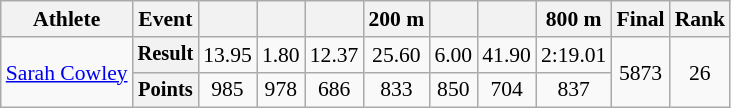<table class="wikitable" style="font-size:90%">
<tr>
<th>Athlete</th>
<th>Event</th>
<th></th>
<th></th>
<th></th>
<th>200 m</th>
<th></th>
<th></th>
<th>800 m</th>
<th>Final</th>
<th>Rank</th>
</tr>
<tr align=center>
<td rowspan=2 align=left><a href='#'>Sarah Cowley</a></td>
<th style="font-size:95%">Result</th>
<td>13.95</td>
<td>1.80</td>
<td>12.37</td>
<td>25.60</td>
<td>6.00</td>
<td>41.90</td>
<td>2:19.01</td>
<td rowspan=2>5873</td>
<td rowspan=2>26</td>
</tr>
<tr align=center>
<th style="font-size:95%">Points</th>
<td>985</td>
<td>978</td>
<td>686</td>
<td>833</td>
<td>850</td>
<td>704</td>
<td>837</td>
</tr>
</table>
